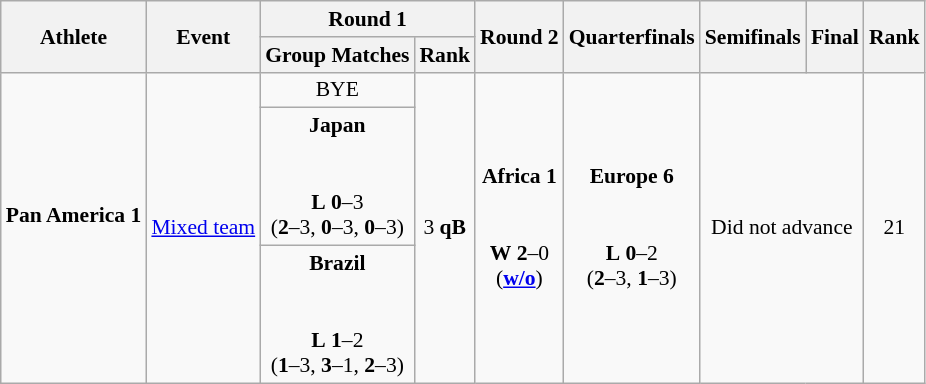<table class="wikitable" border="1" style="font-size:90%">
<tr>
<th rowspan=2>Athlete</th>
<th rowspan=2>Event</th>
<th colspan=2>Round 1</th>
<th rowspan=2>Round 2</th>
<th rowspan=2>Quarterfinals</th>
<th rowspan=2>Semifinals</th>
<th rowspan=2>Final</th>
<th rowspan=2>Rank</th>
</tr>
<tr>
<th>Group Matches</th>
<th>Rank</th>
</tr>
<tr>
<td rowspan=3><strong>Pan America 1</strong><br><br></td>
<td rowspan=3><a href='#'>Mixed team</a></td>
<td align=center>BYE</td>
<td rowspan=3 align=center>3 <strong>qB</strong></td>
<td align=center rowspan=3><strong>Africa 1</strong><br><br><br> <strong>W</strong> <strong>2</strong>–0 <br> (<strong><a href='#'>w/o</a></strong>)</td>
<td align=center rowspan=3><strong>Europe 6</strong><br><br><br> <strong>L</strong> <strong>0</strong>–2 <br> (<strong>2</strong>–3, <strong>1</strong>–3)</td>
<td rowspan=3 colspan=2 align=center>Did not advance</td>
<td rowspan=3 align=center>21</td>
</tr>
<tr>
<td align=center><strong>Japan</strong><br><br><br> <strong>L</strong> <strong>0</strong>–3 <br> (<strong>2</strong>–3, <strong>0</strong>–3, <strong>0</strong>–3)</td>
</tr>
<tr>
<td align=center><strong>Brazil</strong><br><br><br> <strong>L</strong> <strong>1</strong>–2 <br> (<strong>1</strong>–3, <strong>3</strong>–1, <strong>2</strong>–3)</td>
</tr>
</table>
